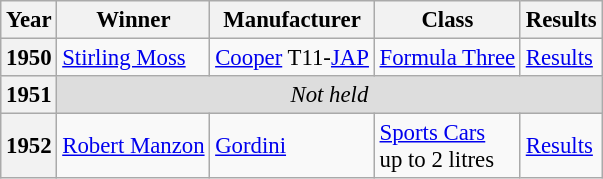<table class="wikitable" style="font-size:95%">
<tr>
<th>Year</th>
<th>Winner</th>
<th>Manufacturer</th>
<th>Class</th>
<th>Results</th>
</tr>
<tr>
<th>1950</th>
<td> <a href='#'>Stirling Moss</a></td>
<td><a href='#'>Cooper</a> T11-<a href='#'>JAP</a></td>
<td><a href='#'>Formula Three</a></td>
<td><a href='#'>Results</a></td>
</tr>
<tr style="background:#DDDDDD;">
<th>1951</th>
<td align="center" colspan="4"><em>Not held</em></td>
</tr>
<tr>
<th>1952</th>
<td> <a href='#'>Robert Manzon</a></td>
<td><a href='#'>Gordini</a></td>
<td><a href='#'>Sports Cars</a> <br> up to 2 litres</td>
<td><a href='#'>Results</a></td>
</tr>
</table>
